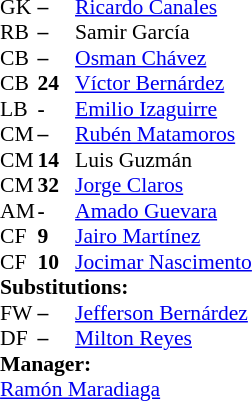<table style="font-size: 90%" cellspacing="0" cellpadding="0" align="center">
<tr>
<td colspan=4></td>
</tr>
<tr>
<th width="25"></th>
<th width="25"></th>
</tr>
<tr>
<td>GK</td>
<td><strong>–</strong></td>
<td> <a href='#'>Ricardo Canales</a></td>
</tr>
<tr>
<td>RB</td>
<td><strong>–</strong></td>
<td> Samir García</td>
</tr>
<tr>
<td>CB</td>
<td><strong>–</strong></td>
<td> <a href='#'>Osman Chávez</a></td>
</tr>
<tr>
<td>CB</td>
<td><strong>24</strong></td>
<td> <a href='#'>Víctor Bernárdez</a></td>
</tr>
<tr>
<td>LB</td>
<td><strong>-</strong></td>
<td> <a href='#'>Emilio Izaguirre</a></td>
</tr>
<tr>
<td>CM</td>
<td><strong>–</strong></td>
<td> <a href='#'>Rubén Matamoros</a></td>
<td></td>
<td></td>
</tr>
<tr>
<td>CM</td>
<td><strong>14</strong></td>
<td> Luis Guzmán</td>
</tr>
<tr>
<td>CM</td>
<td><strong>32</strong></td>
<td> <a href='#'>Jorge Claros</a></td>
</tr>
<tr>
<td>AM</td>
<td><strong>-</strong></td>
<td> <a href='#'>Amado Guevara</a></td>
</tr>
<tr>
<td>CF</td>
<td><strong>9</strong></td>
<td> <a href='#'>Jairo Martínez</a></td>
<td></td>
<td></td>
</tr>
<tr>
<td>CF</td>
<td><strong>10</strong></td>
<td> <a href='#'>Jocimar Nascimento</a></td>
</tr>
<tr>
<td colspan=3><strong>Substitutions:</strong></td>
</tr>
<tr>
<td>FW</td>
<td><strong>–</strong></td>
<td> <a href='#'>Jefferson Bernárdez</a></td>
<td></td>
<td></td>
</tr>
<tr>
<td>DF</td>
<td><strong>–</strong></td>
<td> <a href='#'>Milton Reyes</a></td>
<td></td>
<td></td>
</tr>
<tr>
<td colspan=3><strong>Manager:</strong></td>
</tr>
<tr>
<td colspan=3> <a href='#'>Ramón Maradiaga</a></td>
</tr>
</table>
